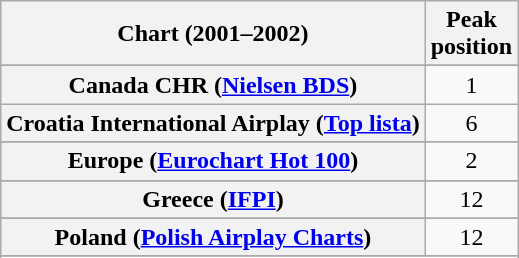<table class="wikitable sortable plainrowheaders" style="text-align:center">
<tr>
<th scope="col">Chart (2001–2002)</th>
<th scope="col">Peak<br>position</th>
</tr>
<tr>
</tr>
<tr>
</tr>
<tr>
</tr>
<tr>
</tr>
<tr>
</tr>
<tr>
<th scope="row">Canada CHR (<a href='#'>Nielsen BDS</a>)</th>
<td>1</td>
</tr>
<tr>
<th scope="row">Croatia International Airplay (<a href='#'>Top lista</a>)</th>
<td>6</td>
</tr>
<tr>
</tr>
<tr>
<th scope="row">Europe (<a href='#'>Eurochart Hot 100</a>)</th>
<td>2</td>
</tr>
<tr>
</tr>
<tr>
</tr>
<tr>
<th scope="row">Greece (<a href='#'>IFPI</a>)</th>
<td>12</td>
</tr>
<tr>
</tr>
<tr>
</tr>
<tr>
</tr>
<tr>
</tr>
<tr>
</tr>
<tr>
</tr>
<tr>
</tr>
<tr>
</tr>
<tr>
<th scope="row">Poland (<a href='#'>Polish Airplay Charts</a>)</th>
<td>12</td>
</tr>
<tr>
</tr>
<tr>
</tr>
<tr>
</tr>
<tr>
</tr>
<tr>
</tr>
<tr>
</tr>
<tr>
</tr>
<tr>
</tr>
<tr>
</tr>
<tr>
</tr>
</table>
